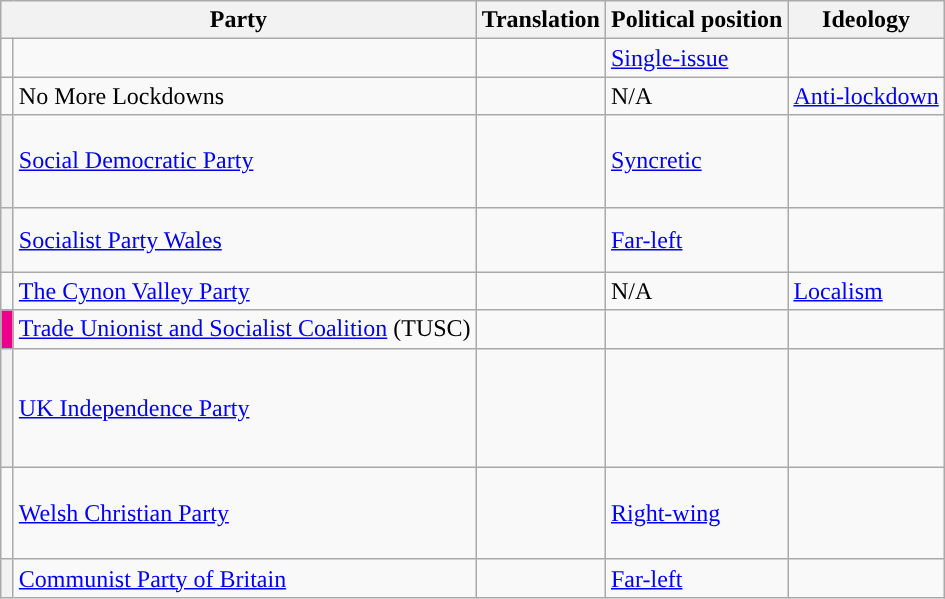<table class="wikitable">
<tr>
<th colspan="2">Party</th>
<th>Translation</th>
<th>Political position</th>
<th>Ideology</th>
</tr>
<tr>
<td style="background-color: "></td>
<td></td>
<td><em></em></td>
<td><a href='#'>Single-issue</a></td>
<td><br></td>
</tr>
<tr>
<td style="background-color: "></td>
<td>No More Lockdowns</td>
<td></td>
<td>N/A</td>
<td><a href='#'>Anti-lockdown</a></td>
</tr>
<tr>
<th style="background-color: "></th>
<td><a href='#'>Social Democratic Party</a></td>
<td></td>
<td><a href='#'>Syncretic</a></td>
<td><br><br><br></td>
</tr>
<tr>
<th style="background-color: "></th>
<td><a href='#'>Socialist Party Wales</a></td>
<td></td>
<td><a href='#'>Far-left</a></td>
<td><br><br></td>
</tr>
<tr>
<td style="background-color: "></td>
<td><a href='#'>The Cynon Valley Party</a></td>
<td><em></em></td>
<td>N/A</td>
<td><a href='#'>Localism</a></td>
</tr>
<tr>
<td style="background-color: #EC008C; width: 1px" !></td>
<td><a href='#'>Trade Unionist and Socialist Coalition</a> (TUSC)</td>
<td></td>
<td></td>
<td><br></td>
</tr>
<tr>
<th style="background-color: "></th>
<td><a href='#'>UK Independence Party</a></td>
<td></td>
<td></td>
<td><br><br><br><br></td>
</tr>
<tr>
<td style="background-color: "></td>
<td><a href='#'>Welsh Christian Party</a></td>
<td></td>
<td><a href='#'>Right-wing</a></td>
<td><br><br><br></td>
</tr>
<tr>
<th style="background-color: "></th>
<td><a href='#'>Communist Party of Britain</a></td>
<td></td>
<td><a href='#'>Far-left</a></td>
<td><br></td>
</tr>
</table>
